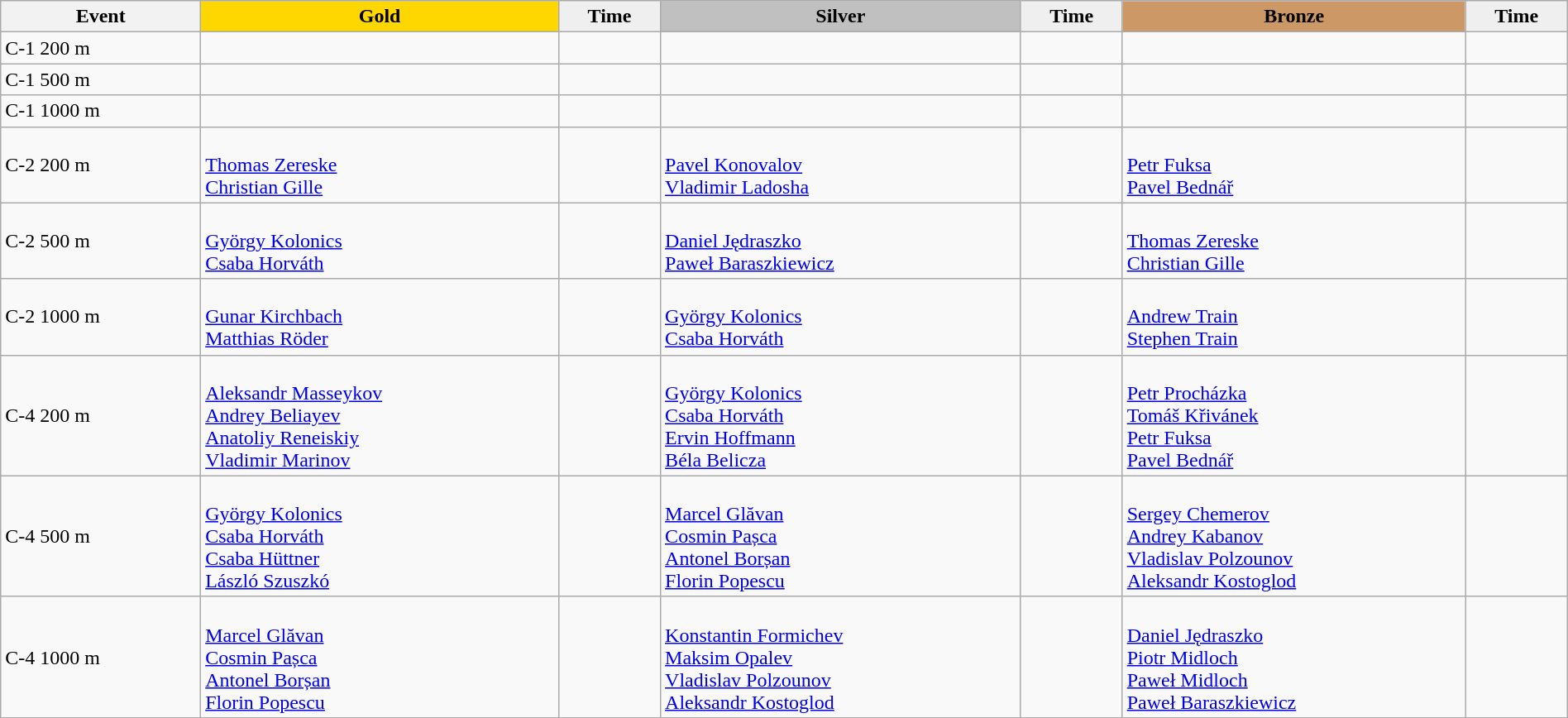<table class="wikitable" style="width:100%;">
<tr>
<th>Event</th>
<td style="text-align:center; background:gold;"><strong>Gold</strong></td>
<td style="text-align:center; background:#efefef;"><strong>Time</strong></td>
<td style="text-align:center; background:silver;"><strong>Silver</strong></td>
<td style="text-align:center; background:#efefef;"><strong>Time</strong></td>
<td style="text-align:center; background:#c96;"><strong>Bronze</strong></td>
<td style="text-align:center; background:#efefef;"><strong>Time</strong></td>
</tr>
<tr>
<td>C-1 200 m</td>
<td></td>
<td></td>
<td></td>
<td></td>
<td></td>
<td></td>
</tr>
<tr>
<td>C-1 500 m</td>
<td></td>
<td></td>
<td></td>
<td></td>
<td></td>
<td></td>
</tr>
<tr>
<td>C-1 1000 m</td>
<td></td>
<td></td>
<td></td>
<td></td>
<td></td>
<td></td>
</tr>
<tr>
<td>C-2 200 m</td>
<td><br><a href='#'>Thomas Zereske</a><br><a href='#'>Christian Gille</a></td>
<td></td>
<td><br><a href='#'>Pavel Konovalov</a><br><a href='#'>Vladimir Ladosha</a></td>
<td></td>
<td><br><a href='#'>Petr Fuksa</a><br><a href='#'>Pavel Bednář</a></td>
<td></td>
</tr>
<tr>
<td>C-2 500 m</td>
<td><br><a href='#'>György Kolonics</a><br><a href='#'>Csaba Horváth</a></td>
<td></td>
<td><br><a href='#'>Daniel Jędraszko</a><br><a href='#'>Paweł Baraszkiewicz</a></td>
<td></td>
<td><br><a href='#'>Thomas Zereske</a><br><a href='#'>Christian Gille</a></td>
<td></td>
</tr>
<tr>
<td>C-2 1000 m</td>
<td><br><a href='#'>Gunar Kirchbach</a><br><a href='#'>Matthias Röder</a></td>
<td></td>
<td><br><a href='#'>György Kolonics</a><br><a href='#'>Csaba Horváth</a></td>
<td></td>
<td><br><a href='#'>Andrew Train</a><br><a href='#'>Stephen Train</a></td>
<td></td>
</tr>
<tr>
<td>C-4 200 m</td>
<td><br><a href='#'>Aleksandr Masseykov</a><br><a href='#'>Andrey Beliayev</a><br><a href='#'>Anatoliy Reneiskiy</a><br><a href='#'>Vladimir Marinov</a></td>
<td></td>
<td><br><a href='#'>György Kolonics</a><br><a href='#'>Csaba Horváth</a><br><a href='#'>Ervin Hoffmann</a><br><a href='#'>Béla Belicza</a></td>
<td></td>
<td><br><a href='#'>Petr Procházka</a><br><a href='#'>Tomáš Křivánek</a><br><a href='#'>Petr Fuksa</a><br><a href='#'>Pavel Bednář</a></td>
<td></td>
</tr>
<tr>
<td>C-4 500 m</td>
<td><br><a href='#'>György Kolonics</a><br><a href='#'>Csaba Horváth</a><br><a href='#'>Csaba Hüttner</a><br><a href='#'>László Szuszkó</a></td>
<td></td>
<td><br><a href='#'>Marcel Glăvan</a><br><a href='#'>Cosmin Pașca</a><br><a href='#'>Antonel Borșan</a><br><a href='#'>Florin Popescu</a></td>
<td></td>
<td><br><a href='#'>Sergey Chemerov</a><br><a href='#'>Andrey Kabanov</a><br><a href='#'>Vladislav Polzounov</a><br><a href='#'>Aleksandr Kostoglod</a></td>
<td></td>
</tr>
<tr>
<td>C-4 1000 m</td>
<td><br><a href='#'>Marcel Glăvan</a><br><a href='#'>Cosmin Pașca</a><br><a href='#'>Antonel Borșan</a><br><a href='#'>Florin Popescu</a></td>
<td></td>
<td><br><a href='#'>Konstantin Formichev</a><br><a href='#'>Maksim Opalev</a><br><a href='#'>Vladislav Polzounov</a><br><a href='#'>Aleksandr Kostoglod</a></td>
<td></td>
<td><br><a href='#'>Daniel Jędraszko</a><br><a href='#'>Piotr Midloch</a><br><a href='#'>Paweł Midloch</a><br><a href='#'>Paweł Baraszkiewicz</a></td>
<td></td>
</tr>
</table>
